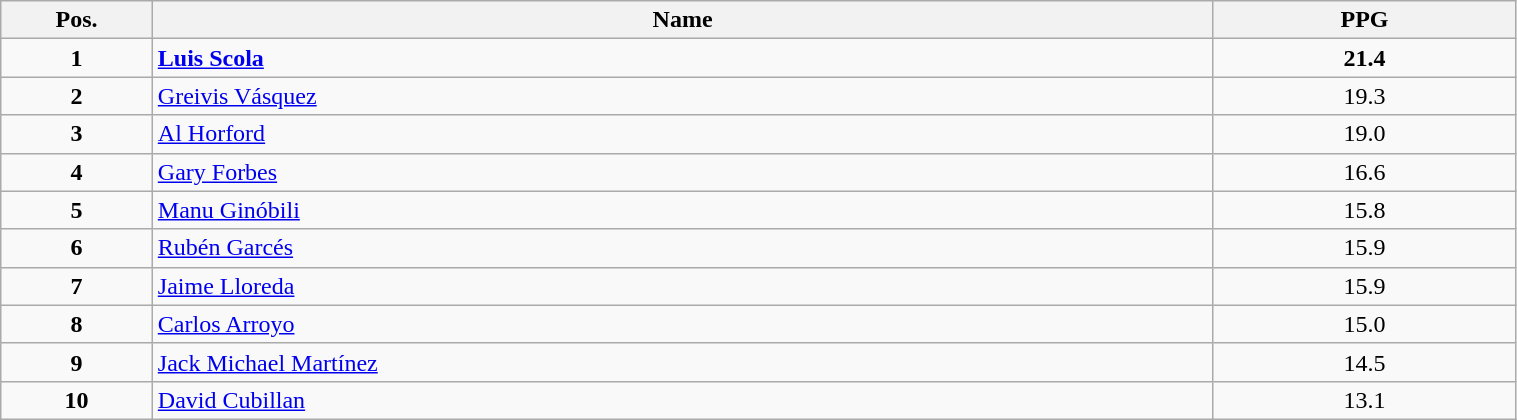<table class=wikitable width="80%">
<tr>
<th width="10%">Pos.</th>
<th width="70%">Name</th>
<th width="20%">PPG</th>
</tr>
<tr>
<td align=center><strong>1</strong></td>
<td> <strong><a href='#'>Luis Scola</a></strong></td>
<td align=center><strong>21.4</strong></td>
</tr>
<tr>
<td align=center><strong>2</strong></td>
<td> <a href='#'>Greivis Vásquez</a></td>
<td align=center>19.3</td>
</tr>
<tr>
<td align=center><strong>3</strong></td>
<td> <a href='#'>Al Horford</a></td>
<td align=center>19.0</td>
</tr>
<tr>
<td align=center><strong>4</strong></td>
<td> <a href='#'>Gary Forbes</a></td>
<td align=center>16.6</td>
</tr>
<tr>
<td align=center><strong>5</strong></td>
<td> <a href='#'>Manu Ginóbili</a></td>
<td align=center>15.8</td>
</tr>
<tr>
<td align=center><strong>6</strong></td>
<td> <a href='#'>Rubén Garcés</a></td>
<td align=center>15.9</td>
</tr>
<tr>
<td align=center><strong>7</strong></td>
<td> <a href='#'>Jaime Lloreda</a></td>
<td align=center>15.9</td>
</tr>
<tr>
<td align=center><strong>8</strong></td>
<td> <a href='#'>Carlos Arroyo</a></td>
<td align=center>15.0</td>
</tr>
<tr>
<td align=center><strong>9</strong></td>
<td> <a href='#'>Jack Michael Martínez</a></td>
<td align=center>14.5</td>
</tr>
<tr>
<td align=center><strong>10</strong></td>
<td> <a href='#'>David Cubillan</a></td>
<td align=center>13.1</td>
</tr>
</table>
